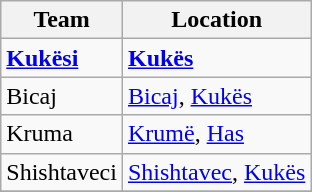<table class="wikitable sortable">
<tr>
<th>Team</th>
<th>Location</th>
</tr>
<tr>
<td><strong><a href='#'>Kukësi</a></strong></td>
<td><strong><a href='#'>Kukës</a></strong></td>
</tr>
<tr>
<td>Bicaj</td>
<td><a href='#'>Bicaj</a>, <a href='#'>Kukës</a></td>
</tr>
<tr>
<td>Kruma</td>
<td><a href='#'>Krumë</a>, <a href='#'>Has</a></td>
</tr>
<tr>
<td>Shishtaveci</td>
<td><a href='#'>Shishtavec</a>, <a href='#'>Kukës</a></td>
</tr>
<tr>
</tr>
</table>
